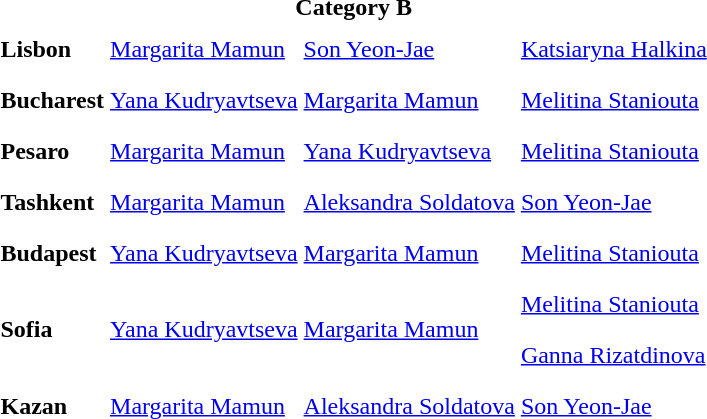<table>
<tr>
<td colspan="4" style="text-align:center;"><strong>Category B</strong></td>
</tr>
<tr>
<th scope=row style="text-align:left">Lisbon</th>
<td style="height:30px;"> <a href='#'>Margarita Mamun</a></td>
<td style="height:30px;"> <a href='#'>Son Yeon-Jae</a></td>
<td style="height:30px;"> <a href='#'>Katsiaryna Halkina</a></td>
</tr>
<tr>
<th scope=row style="text-align:left">Bucharest</th>
<td style="height:30px;"> <a href='#'>Yana Kudryavtseva</a></td>
<td style="height:30px;"> <a href='#'>Margarita Mamun</a></td>
<td style="height:30px;"> <a href='#'>Melitina Staniouta</a></td>
</tr>
<tr>
<th scope=row style="text-align:left">Pesaro</th>
<td style="height:30px;"> <a href='#'>Margarita Mamun</a></td>
<td style="height:30px;"> <a href='#'>Yana Kudryavtseva</a></td>
<td style="height:30px;"> <a href='#'>Melitina Staniouta</a></td>
</tr>
<tr>
<th scope=row style="text-align:left">Tashkent</th>
<td style="height:30px;"> <a href='#'>Margarita Mamun</a></td>
<td style="height:30px;"> <a href='#'>Aleksandra Soldatova</a></td>
<td style="height:30px;"> <a href='#'>Son Yeon-Jae</a></td>
</tr>
<tr>
<th scope=row style="text-align:left">Budapest</th>
<td style="height:30px;"> <a href='#'>Yana Kudryavtseva</a></td>
<td style="height:30px;"> <a href='#'>Margarita Mamun</a></td>
<td style="height:30px;"> <a href='#'>Melitina Staniouta</a></td>
</tr>
<tr>
<th rowspan=2 scope=row style="text-align:left">Sofia</th>
<td rowspan=2 style="height:30px;"> <a href='#'>Yana Kudryavtseva</a></td>
<td rowspan=2 style="height:30px;"> <a href='#'>Margarita Mamun</a></td>
<td style="height:30px;"> <a href='#'>Melitina Staniouta</a></td>
</tr>
<tr>
<td style="height:30px;"> <a href='#'>Ganna Rizatdinova</a></td>
</tr>
<tr>
<th scope=row style="text-align:left">Kazan</th>
<td style="height:30px;"> <a href='#'>Margarita Mamun</a></td>
<td style="height:30px;"> <a href='#'>Aleksandra Soldatova</a></td>
<td style="height:30px;"> <a href='#'>Son Yeon-Jae</a></td>
</tr>
<tr>
</tr>
</table>
